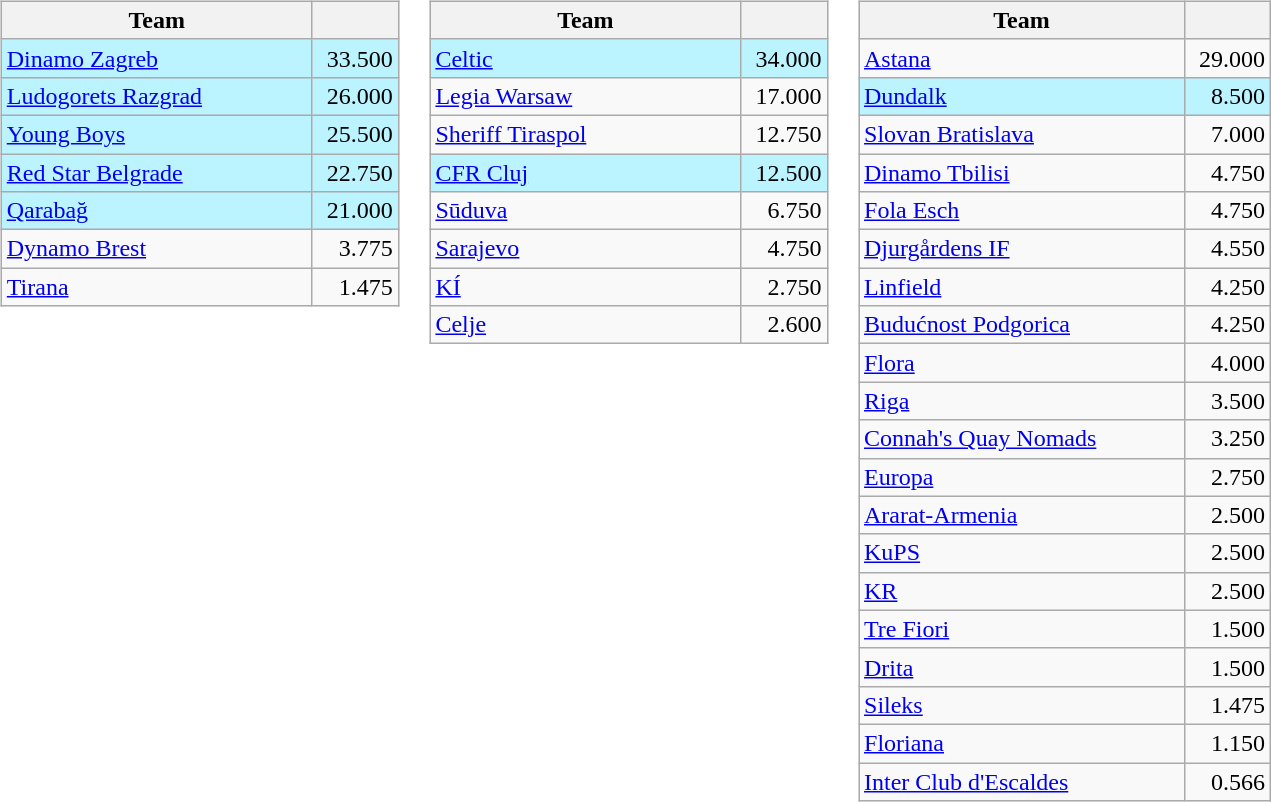<table>
<tr valign=top>
<td><br><table class="wikitable">
<tr>
<th width=200>Team</th>
<th width=50></th>
</tr>
<tr bgcolor=#BBF3FF>
<td> <a href='#'>Dinamo Zagreb</a></td>
<td align=right>33.500</td>
</tr>
<tr bgcolor=#BBF3FF>
<td> <a href='#'>Ludogorets Razgrad</a></td>
<td align=right>26.000</td>
</tr>
<tr bgcolor=#BBF3FF>
<td> <a href='#'>Young Boys</a></td>
<td align=right>25.500</td>
</tr>
<tr bgcolor=#BBF3FF>
<td> <a href='#'>Red Star Belgrade</a></td>
<td align=right>22.750</td>
</tr>
<tr bgcolor=#BBF3FF>
<td> <a href='#'>Qarabağ</a></td>
<td align=right>21.000</td>
</tr>
<tr>
<td> <a href='#'>Dynamo Brest</a></td>
<td align=right>3.775</td>
</tr>
<tr>
<td> <a href='#'>Tirana</a></td>
<td align=right>1.475</td>
</tr>
</table>
</td>
<td><br><table class="wikitable">
<tr>
<th width=200>Team</th>
<th width=50></th>
</tr>
<tr bgcolor=#BBF3FF>
<td> <a href='#'>Celtic</a></td>
<td align=right>34.000</td>
</tr>
<tr>
<td> <a href='#'>Legia Warsaw</a></td>
<td align=right>17.000</td>
</tr>
<tr>
<td> <a href='#'>Sheriff Tiraspol</a></td>
<td align=right>12.750</td>
</tr>
<tr bgcolor=#BBF3FF>
<td> <a href='#'>CFR Cluj</a></td>
<td align=right>12.500</td>
</tr>
<tr>
<td> <a href='#'>Sūduva</a></td>
<td align=right>6.750</td>
</tr>
<tr>
<td> <a href='#'>Sarajevo</a></td>
<td align=right>4.750</td>
</tr>
<tr>
<td> <a href='#'>KÍ</a></td>
<td align=right>2.750</td>
</tr>
<tr>
<td> <a href='#'>Celje</a></td>
<td align=right>2.600</td>
</tr>
</table>
</td>
<td><br><table class="wikitable">
<tr>
<th width=210>Team</th>
<th width=50></th>
</tr>
<tr>
<td> <a href='#'>Astana</a></td>
<td align=right>29.000</td>
</tr>
<tr bgcolor=#BBF3FF>
<td> <a href='#'>Dundalk</a></td>
<td align=right>8.500</td>
</tr>
<tr>
<td> <a href='#'>Slovan Bratislava</a></td>
<td align=right>7.000</td>
</tr>
<tr>
<td> <a href='#'>Dinamo Tbilisi</a></td>
<td align=right>4.750</td>
</tr>
<tr>
<td> <a href='#'>Fola Esch</a></td>
<td align=right>4.750</td>
</tr>
<tr>
<td> <a href='#'>Djurgårdens IF</a></td>
<td align=right>4.550</td>
</tr>
<tr>
<td> <a href='#'>Linfield</a></td>
<td align=right>4.250</td>
</tr>
<tr>
<td> <a href='#'>Budućnost Podgorica</a></td>
<td align=right>4.250</td>
</tr>
<tr>
<td> <a href='#'>Flora</a></td>
<td align=right>4.000</td>
</tr>
<tr>
<td> <a href='#'>Riga</a></td>
<td align=right>3.500</td>
</tr>
<tr>
<td> <a href='#'>Connah's Quay Nomads</a></td>
<td align=right>3.250</td>
</tr>
<tr>
<td> <a href='#'>Europa</a></td>
<td align=right>2.750</td>
</tr>
<tr>
<td> <a href='#'>Ararat-Armenia</a></td>
<td align=right>2.500</td>
</tr>
<tr>
<td> <a href='#'>KuPS</a></td>
<td align=right>2.500</td>
</tr>
<tr>
<td> <a href='#'>KR</a></td>
<td align=right>2.500</td>
</tr>
<tr>
<td> <a href='#'>Tre Fiori</a></td>
<td align=right>1.500</td>
</tr>
<tr>
<td> <a href='#'>Drita</a></td>
<td align=right>1.500</td>
</tr>
<tr>
<td> <a href='#'>Sileks</a></td>
<td align=right>1.475</td>
</tr>
<tr>
<td> <a href='#'>Floriana</a></td>
<td align=right>1.150</td>
</tr>
<tr>
<td> <a href='#'>Inter Club d'Escaldes</a></td>
<td align=right>0.566</td>
</tr>
</table>
</td>
</tr>
</table>
